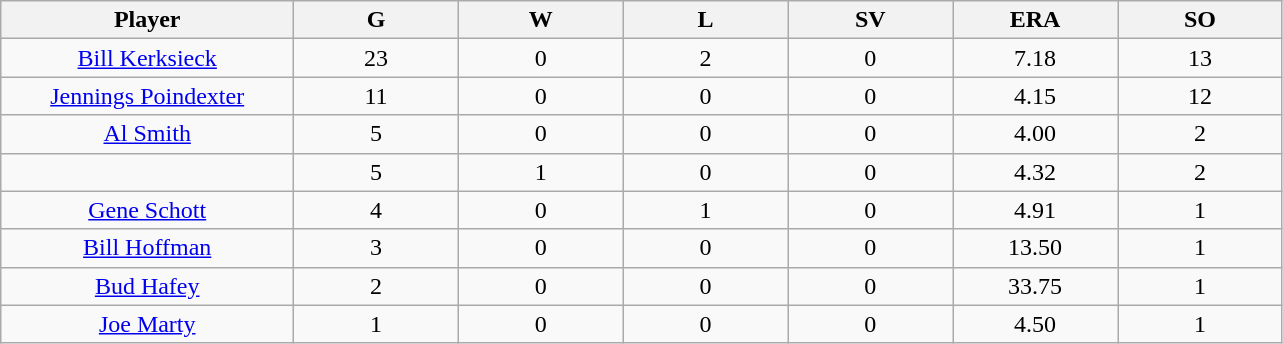<table class="wikitable sortable">
<tr>
<th bgcolor="#DDDDFF" width="16%">Player</th>
<th bgcolor="#DDDDFF" width="9%">G</th>
<th bgcolor="#DDDDFF" width="9%">W</th>
<th bgcolor="#DDDDFF" width="9%">L</th>
<th bgcolor="#DDDDFF" width="9%">SV</th>
<th bgcolor="#DDDDFF" width="9%">ERA</th>
<th bgcolor="#DDDDFF" width="9%">SO</th>
</tr>
<tr align="center">
<td><a href='#'>Bill Kerksieck</a></td>
<td>23</td>
<td>0</td>
<td>2</td>
<td>0</td>
<td>7.18</td>
<td>13</td>
</tr>
<tr align=center>
<td><a href='#'>Jennings Poindexter</a></td>
<td>11</td>
<td>0</td>
<td>0</td>
<td>0</td>
<td>4.15</td>
<td>12</td>
</tr>
<tr align=center>
<td><a href='#'>Al Smith</a></td>
<td>5</td>
<td>0</td>
<td>0</td>
<td>0</td>
<td>4.00</td>
<td>2</td>
</tr>
<tr align=center>
<td></td>
<td>5</td>
<td>1</td>
<td>0</td>
<td>0</td>
<td>4.32</td>
<td>2</td>
</tr>
<tr align="center">
<td><a href='#'>Gene Schott</a></td>
<td>4</td>
<td>0</td>
<td>1</td>
<td>0</td>
<td>4.91</td>
<td>1</td>
</tr>
<tr align=center>
<td><a href='#'>Bill Hoffman</a></td>
<td>3</td>
<td>0</td>
<td>0</td>
<td>0</td>
<td>13.50</td>
<td>1</td>
</tr>
<tr align=center>
<td><a href='#'>Bud Hafey</a></td>
<td>2</td>
<td>0</td>
<td>0</td>
<td>0</td>
<td>33.75</td>
<td>1</td>
</tr>
<tr align=center>
<td><a href='#'>Joe Marty</a></td>
<td>1</td>
<td>0</td>
<td>0</td>
<td>0</td>
<td>4.50</td>
<td>1</td>
</tr>
</table>
